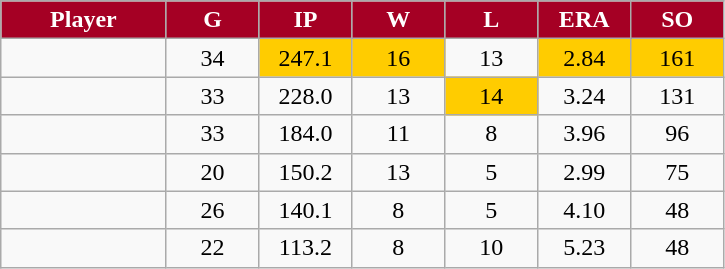<table class="wikitable sortable">
<tr>
<th style="background:#A50024;color:white;" width="16%">Player</th>
<th style="background:#A50024;color:white;" width="9%">G</th>
<th style="background:#A50024;color:white;" width="9%">IP</th>
<th style="background:#A50024;color:white;" width="9%">W</th>
<th style="background:#A50024;color:white;" width="9%">L</th>
<th style="background:#A50024;color:white;" width="9%">ERA</th>
<th style="background:#A50024;color:white;" width="9%">SO</th>
</tr>
<tr align="center">
<td></td>
<td>34</td>
<td bgcolor="#FFCC00">247.1</td>
<td bgcolor="#FFCC00">16</td>
<td>13</td>
<td bgcolor="#FFCC00">2.84</td>
<td bgcolor="#FFCC00">161</td>
</tr>
<tr align="center">
<td></td>
<td>33</td>
<td>228.0</td>
<td>13</td>
<td bgcolor="#FFCC00">14</td>
<td>3.24</td>
<td>131</td>
</tr>
<tr align="center">
<td></td>
<td>33</td>
<td>184.0</td>
<td>11</td>
<td>8</td>
<td>3.96</td>
<td>96</td>
</tr>
<tr align="center">
<td></td>
<td>20</td>
<td>150.2</td>
<td>13</td>
<td>5</td>
<td>2.99</td>
<td>75</td>
</tr>
<tr align="center">
<td></td>
<td>26</td>
<td>140.1</td>
<td>8</td>
<td>5</td>
<td>4.10</td>
<td>48</td>
</tr>
<tr align="center">
<td></td>
<td>22</td>
<td>113.2</td>
<td>8</td>
<td>10</td>
<td>5.23</td>
<td>48</td>
</tr>
</table>
